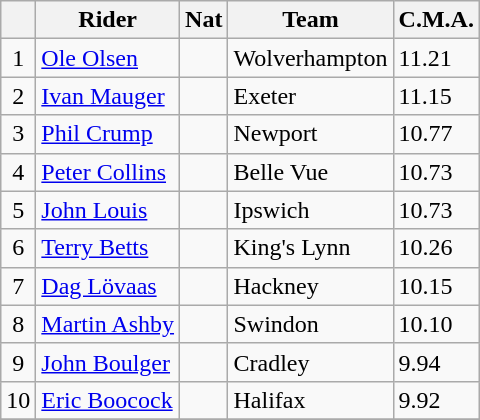<table class=wikitable>
<tr>
<th></th>
<th>Rider</th>
<th>Nat</th>
<th>Team</th>
<th>C.M.A.</th>
</tr>
<tr>
<td align="center">1</td>
<td><a href='#'>Ole Olsen</a></td>
<td></td>
<td>Wolverhampton</td>
<td>11.21</td>
</tr>
<tr>
<td align="center">2</td>
<td><a href='#'>Ivan Mauger</a></td>
<td></td>
<td>Exeter</td>
<td>11.15</td>
</tr>
<tr>
<td align="center">3</td>
<td><a href='#'>Phil Crump</a></td>
<td></td>
<td>Newport</td>
<td>10.77</td>
</tr>
<tr>
<td align="center">4</td>
<td><a href='#'>Peter Collins</a></td>
<td></td>
<td>Belle Vue</td>
<td>10.73</td>
</tr>
<tr>
<td align="center">5</td>
<td><a href='#'>John Louis</a></td>
<td></td>
<td>Ipswich</td>
<td>10.73</td>
</tr>
<tr>
<td align="center">6</td>
<td><a href='#'>Terry Betts</a></td>
<td></td>
<td>King's Lynn</td>
<td>10.26</td>
</tr>
<tr>
<td align="center">7</td>
<td><a href='#'>Dag Lövaas</a></td>
<td></td>
<td>Hackney</td>
<td>10.15</td>
</tr>
<tr>
<td align="center">8</td>
<td><a href='#'>Martin Ashby</a></td>
<td></td>
<td>Swindon</td>
<td>10.10</td>
</tr>
<tr>
<td align="center">9</td>
<td><a href='#'>John Boulger</a></td>
<td></td>
<td>Cradley</td>
<td>9.94</td>
</tr>
<tr>
<td align="center">10</td>
<td><a href='#'>Eric Boocock</a></td>
<td></td>
<td>Halifax</td>
<td>9.92</td>
</tr>
<tr>
</tr>
</table>
